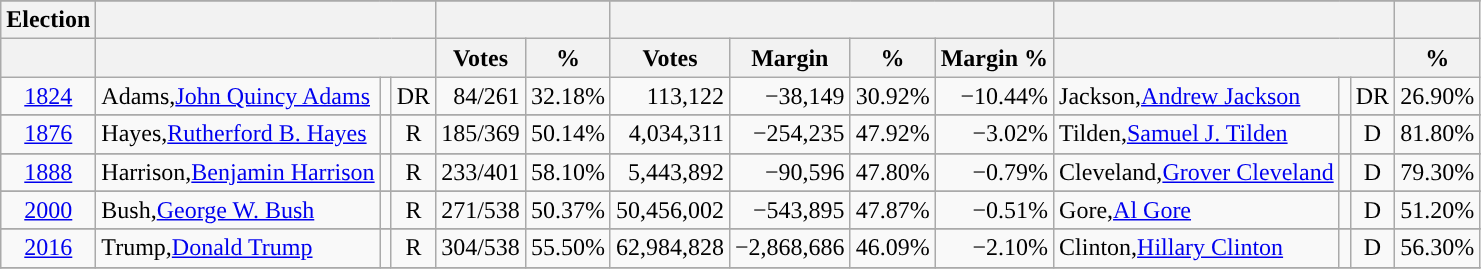<table class="sortable wikitable" style="text-align:right;">
<tr>
</tr>
<tr valign=bottom>
<th>Election</th>
<th colspan=3></th>
<th colspan=2></th>
<th colspan=4></th>
<th colspan=3></th>
<th></th>
</tr>
<tr>
<th></th>
<th colspan=3></th>
<th data-sort-type="number">Votes</th>
<th data-sort-type="number">%</th>
<th data-sort-type="number">Votes</th>
<th data-sort-type="number">Margin</th>
<th data-sort-type="number">%</th>
<th data-sort-type="number">Margin %</th>
<th colspan=3></th>
<th data-sort-type="number">%</th>
</tr>
<tr>
<td style="text-align:center;"><a href='#'>1824</a></td>
<td style="text-align:left;"><span>Adams,</span><a href='#'>John Quincy Adams</a></td>
<td style="background-color:"></td>
<td style="text-align:center;">DR</td>
<td>84/261</td>
<td>32.18%</td>
<td>113,122</td>
<td>−38,149</td>
<td>30.92%</td>
<td>−10.44%</td>
<td style="text-align:left;"><span>Jackson,</span><a href='#'>Andrew Jackson</a></td>
<td style="background-color:"></td>
<td style="text-align:center;">DR</td>
<td>26.90%</td>
</tr>
<tr>
</tr>
<tr>
<td style="text-align:center;"><a href='#'>1876</a></td>
<td style="text-align:left;"><span>Hayes,</span><a href='#'>Rutherford B. Hayes</a></td>
<td style="background-color:"></td>
<td style="text-align:center;">R</td>
<td>185/369</td>
<td>50.14%</td>
<td>4,034,311</td>
<td>−254,235</td>
<td>47.92%</td>
<td>−3.02%</td>
<td style="text-align:left;"><span>Tilden,</span><a href='#'>Samuel J. Tilden</a></td>
<td style="background-color:"></td>
<td style="text-align:center;">D</td>
<td>81.80%</td>
</tr>
<tr>
</tr>
<tr>
<td style="text-align:center;"><a href='#'>1888</a></td>
<td style="text-align:left;"><span>Harrison,</span><a href='#'>Benjamin Harrison</a></td>
<td style="background-color:"></td>
<td style="text-align:center;">R</td>
<td>233/401</td>
<td>58.10%</td>
<td>5,443,892</td>
<td>−90,596</td>
<td>47.80%</td>
<td>−0.79%</td>
<td style="text-align:left;"><span>Cleveland,</span><a href='#'>Grover Cleveland</a></td>
<td style="background-color:"></td>
<td style="text-align:center;">D</td>
<td>79.30%</td>
</tr>
<tr>
</tr>
<tr>
<td style="text-align:center;"><a href='#'>2000</a></td>
<td style="text-align:left;"><span>Bush,</span><a href='#'>George W. Bush</a></td>
<td style="background-color:"></td>
<td style="text-align:center;">R</td>
<td>271/538</td>
<td>50.37%</td>
<td>50,456,002</td>
<td>−543,895</td>
<td>47.87%</td>
<td>−0.51%</td>
<td style="text-align:left;"><span>Gore,</span><a href='#'>Al Gore</a></td>
<td style="background-color:"></td>
<td style="text-align:center;">D</td>
<td>51.20%</td>
</tr>
<tr>
</tr>
<tr>
<td style="text-align:center;"><a href='#'>2016</a></td>
<td style="text-align:left;"><span>Trump,</span><a href='#'>Donald Trump</a></td>
<td style="background-color:"></td>
<td style="text-align:center;">R</td>
<td>304/538</td>
<td>55.50%</td>
<td>62,984,828</td>
<td>−2,868,686</td>
<td>46.09% </td>
<td>−2.10%</td>
<td style="text-align:left;"><span>Clinton,</span><a href='#'>Hillary Clinton</a></td>
<td style="background-color:"></td>
<td style="text-align:center;">D</td>
<td>56.30%</td>
</tr>
<tr>
</tr>
</table>
